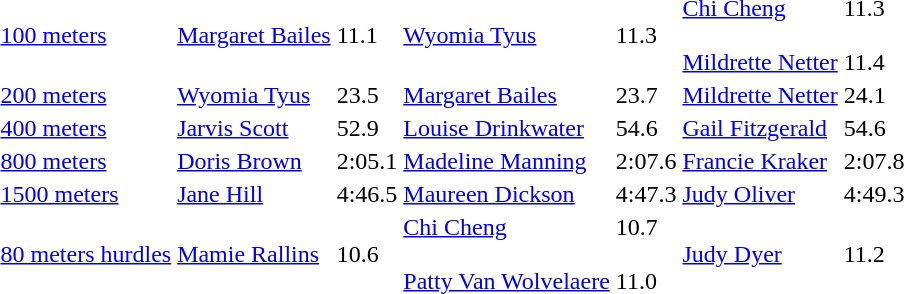<table>
<tr>
<td><a href='#'>100 meters</a></td>
<td><a href='#'>Margaret Bailes</a></td>
<td>11.1</td>
<td><a href='#'>Wyomia Tyus</a></td>
<td>11.3</td>
<td><a href='#'>Chi Cheng</a><br><br><a href='#'>Mildrette Netter</a></td>
<td>11.3<br><br>11.4</td>
</tr>
<tr>
<td><a href='#'>200 meters</a></td>
<td><a href='#'>Wyomia Tyus</a></td>
<td>23.5</td>
<td><a href='#'>Margaret Bailes</a></td>
<td>23.7</td>
<td><a href='#'>Mildrette Netter</a></td>
<td>24.1</td>
</tr>
<tr>
<td><a href='#'>400 meters</a></td>
<td><a href='#'>Jarvis Scott</a></td>
<td>52.9</td>
<td><a href='#'>Louise Drinkwater</a></td>
<td>54.6</td>
<td><a href='#'>Gail Fitzgerald</a></td>
<td>54.6</td>
</tr>
<tr>
<td><a href='#'>800 meters</a></td>
<td><a href='#'>Doris Brown</a></td>
<td>2:05.1</td>
<td><a href='#'>Madeline Manning</a></td>
<td>2:07.6</td>
<td><a href='#'>Francie Kraker</a></td>
<td>2:07.8</td>
</tr>
<tr>
<td><a href='#'>1500 meters</a></td>
<td><a href='#'>Jane Hill</a></td>
<td>4:46.5</td>
<td><a href='#'>Maureen Dickson</a></td>
<td>4:47.3</td>
<td><a href='#'>Judy Oliver</a></td>
<td>4:49.3</td>
</tr>
<tr>
<td><a href='#'>80 meters hurdles</a></td>
<td><a href='#'>Mamie Rallins</a></td>
<td>10.6</td>
<td><a href='#'>Chi Cheng</a><br><br><a href='#'>Patty Van Wolvelaere</a></td>
<td>10.7<br><br>11.0</td>
<td><a href='#'>Judy Dyer</a></td>
<td>11.2</td>
</tr>
</table>
